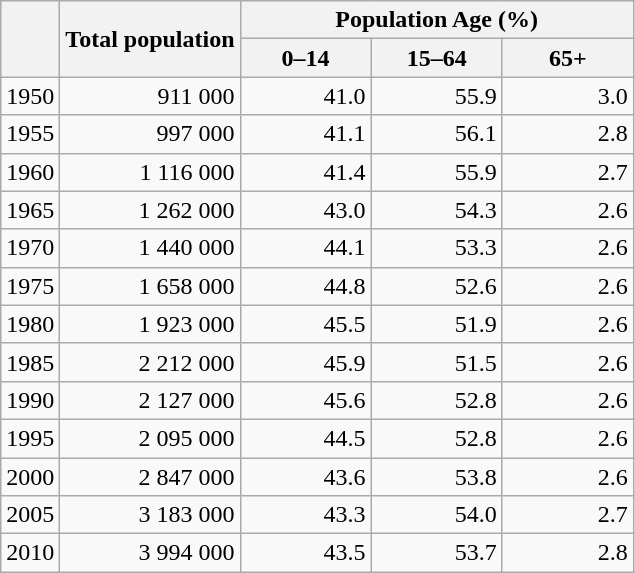<table class="wikitable" style="text-align: right;">
<tr>
<th rowspan="2"></th>
<th rowspan="2">Total population</th>
<th colspan="3">Population Age (%)</th>
</tr>
<tr>
<th width="80pt">0–14</th>
<th width="80pt">15–64</th>
<th width="80pt">65+</th>
</tr>
<tr>
<td>1950</td>
<td>911 000</td>
<td>41.0</td>
<td>55.9</td>
<td>3.0</td>
</tr>
<tr>
<td>1955</td>
<td>997 000</td>
<td>41.1</td>
<td>56.1</td>
<td>2.8</td>
</tr>
<tr>
<td>1960</td>
<td>1 116 000</td>
<td>41.4</td>
<td>55.9</td>
<td>2.7</td>
</tr>
<tr>
<td>1965</td>
<td>1 262 000</td>
<td>43.0</td>
<td>54.3</td>
<td>2.6</td>
</tr>
<tr>
<td>1970</td>
<td>1 440 000</td>
<td>44.1</td>
<td>53.3</td>
<td>2.6</td>
</tr>
<tr>
<td>1975</td>
<td>1 658 000</td>
<td>44.8</td>
<td>52.6</td>
<td>2.6</td>
</tr>
<tr>
<td>1980</td>
<td>1 923 000</td>
<td>45.5</td>
<td>51.9</td>
<td>2.6</td>
</tr>
<tr>
<td>1985</td>
<td>2 212 000</td>
<td>45.9</td>
<td>51.5</td>
<td>2.6</td>
</tr>
<tr>
<td>1990</td>
<td>2 127 000</td>
<td>45.6</td>
<td>52.8</td>
<td>2.6</td>
</tr>
<tr>
<td>1995</td>
<td>2 095 000</td>
<td>44.5</td>
<td>52.8</td>
<td>2.6</td>
</tr>
<tr>
<td>2000</td>
<td>2 847 000</td>
<td>43.6</td>
<td>53.8</td>
<td>2.6</td>
</tr>
<tr>
<td>2005</td>
<td>3 183 000</td>
<td>43.3</td>
<td>54.0</td>
<td>2.7</td>
</tr>
<tr>
<td>2010</td>
<td>3 994 000</td>
<td>43.5</td>
<td>53.7</td>
<td>2.8</td>
</tr>
</table>
